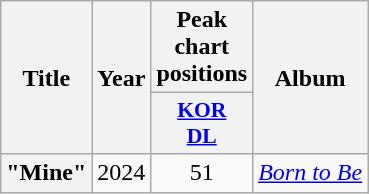<table class="wikitable plainrowheaders" style="text-align:center">
<tr>
<th scope="col" rowspan="2">Title</th>
<th scope="col" rowspan="2">Year</th>
<th scope="col" colspan="1">Peak chart positions</th>
<th scope="col" rowspan="2">Album</th>
</tr>
<tr>
<th scope="col" style="width:3em;font-size:90%"><a href='#'>KOR<br>DL</a><br></th>
</tr>
<tr>
<th scope="row">"Mine"</th>
<td>2024</td>
<td>51</td>
<td><em><a href='#'>Born to Be</a></em></td>
</tr>
</table>
